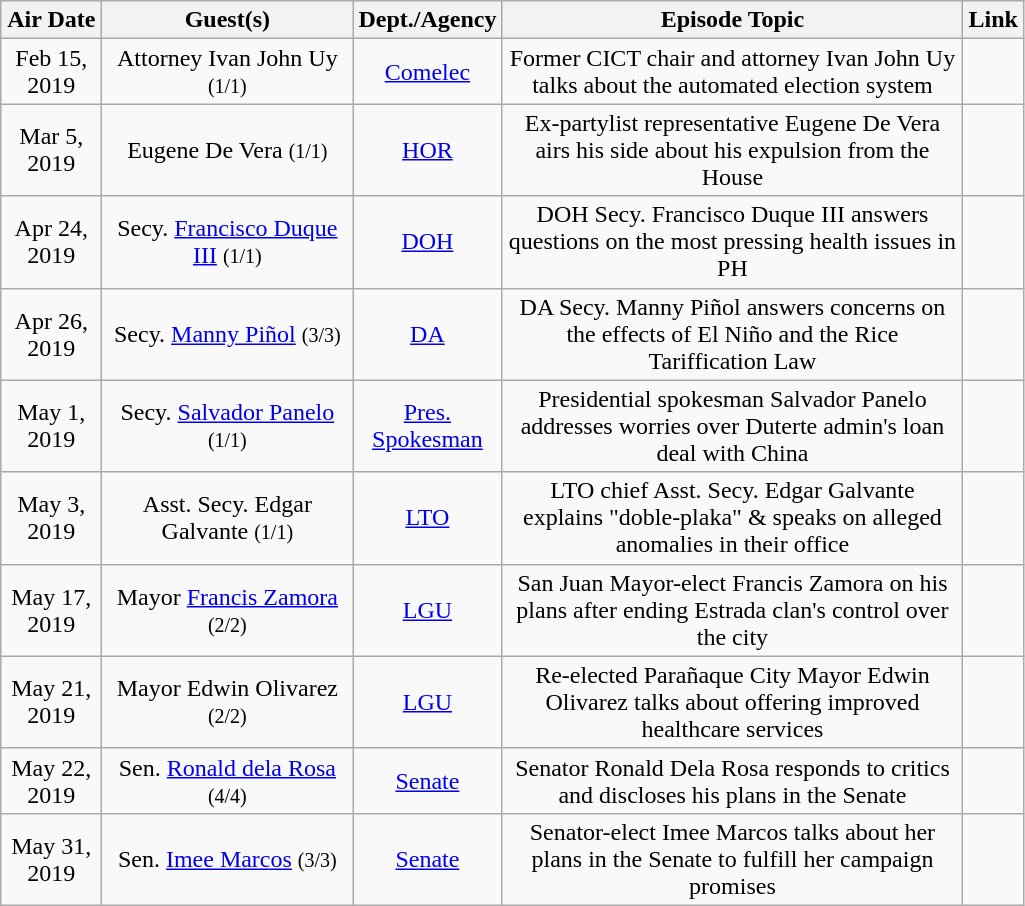<table class="wikitable sortable" style="text-align:center">
<tr>
<th width="60">Air Date</th>
<th width="160">Guest(s)</th>
<th width="30">Dept./Agency</th>
<th width="300">Episode Topic</th>
<th width="30">Link</th>
</tr>
<tr>
<td>Feb 15, 2019</td>
<td>Attorney Ivan John Uy <small>(1/1)</small></td>
<td><a href='#'>Comelec</a></td>
<td>Former CICT chair and attorney Ivan John Uy talks about the automated election system</td>
<td></td>
</tr>
<tr>
<td>Mar 5, 2019</td>
<td>Eugene De Vera <small>(1/1)</small></td>
<td><a href='#'>HOR</a></td>
<td>Ex-partylist representative Eugene De Vera airs his side about his expulsion from the House</td>
<td></td>
</tr>
<tr>
<td>Apr 24, 2019</td>
<td>Secy. <a href='#'>Francisco Duque III</a> <small>(1/1)</small></td>
<td><a href='#'>DOH</a></td>
<td>DOH Secy. Francisco Duque III answers questions on the most pressing health issues in PH</td>
<td></td>
</tr>
<tr>
<td>Apr 26, 2019</td>
<td>Secy. <a href='#'>Manny Piñol</a> <small>(3/3)</small></td>
<td><a href='#'>DA</a></td>
<td>DA Secy. Manny Piñol answers concerns on the effects of El Niño and the Rice Tariffication Law</td>
<td></td>
</tr>
<tr>
<td>May 1, 2019</td>
<td>Secy. <a href='#'>Salvador Panelo</a> <small>(1/1)</small></td>
<td><a href='#'>Pres. Spokesman</a></td>
<td>Presidential spokesman Salvador Panelo addresses worries over Duterte admin's loan deal with China</td>
<td></td>
</tr>
<tr>
<td>May 3, 2019</td>
<td>Asst. Secy. Edgar Galvante <small>(1/1)</small></td>
<td><a href='#'>LTO</a></td>
<td>LTO chief Asst. Secy. Edgar Galvante explains "doble-plaka" & speaks on alleged anomalies in their office</td>
<td></td>
</tr>
<tr>
<td>May 17, 2019</td>
<td>Mayor <a href='#'>Francis Zamora</a> <small>(2/2)</small></td>
<td><a href='#'>LGU</a></td>
<td>San Juan Mayor-elect Francis Zamora on his plans after ending Estrada clan's control over the city</td>
<td></td>
</tr>
<tr>
<td>May 21, 2019</td>
<td>Mayor Edwin Olivarez <small>(2/2)</small></td>
<td><a href='#'>LGU</a></td>
<td>Re-elected Parañaque City Mayor Edwin Olivarez talks about offering improved healthcare services</td>
<td></td>
</tr>
<tr>
<td>May 22, 2019</td>
<td>Sen. <a href='#'>Ronald dela Rosa</a> <small>(4/4)</small></td>
<td><a href='#'>Senate</a></td>
<td>Senator Ronald Dela Rosa responds to critics and discloses his plans in the Senate</td>
<td></td>
</tr>
<tr>
<td>May 31, 2019</td>
<td>Sen. <a href='#'>Imee Marcos</a> <small>(3/3)</small></td>
<td><a href='#'>Senate</a></td>
<td>Senator-elect Imee Marcos talks about her plans in the Senate to fulfill her campaign promises</td>
<td></td>
</tr>
</table>
